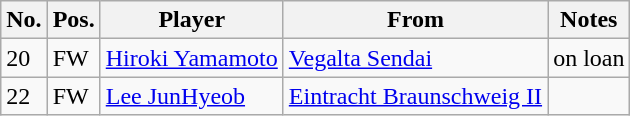<table class="sortable wikitable">
<tr>
<th>No.</th>
<th>Pos.</th>
<th>Player</th>
<th>From</th>
<th>Notes</th>
</tr>
<tr>
<td>20</td>
<td>FW</td>
<td><a href='#'>Hiroki Yamamoto</a></td>
<td><a href='#'>Vegalta Sendai</a></td>
<td>on loan</td>
</tr>
<tr>
<td>22</td>
<td>FW</td>
<td><a href='#'>Lee JunHyeob</a></td>
<td><a href='#'>Eintracht Braunschweig II</a></td>
<td></td>
</tr>
</table>
